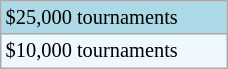<table class="wikitable"  style="font-size:85%; width:12%;">
<tr style="background:lightblue;">
<td>$25,000 tournaments</td>
</tr>
<tr style="background:#f0f8ff;">
<td>$10,000 tournaments</td>
</tr>
</table>
